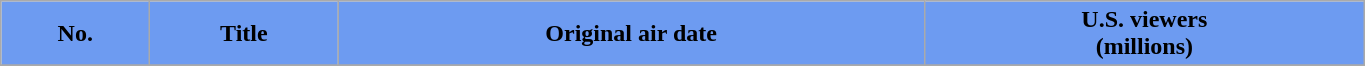<table class="wikitable plainrowheaders" width="72%">
<tr>
<th style="background-color: #6D9BF1;">No.</th>
<th style="background-color: #6D9BF1;">Title</th>
<th style="background-color: #6D9BF1;">Original air date</th>
<th style="background-color: #6D9BF1;">U.S. viewers<br>(millions)</th>
</tr>
<tr>
</tr>
</table>
